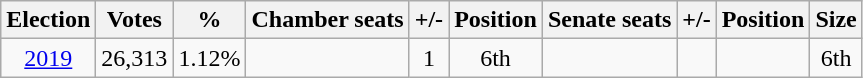<table class="wikitable" style="text-align:center">
<tr>
<th>Election</th>
<th>Votes</th>
<th>%</th>
<th>Chamber seats</th>
<th>+/-</th>
<th>Position</th>
<th>Senate seats</th>
<th>+/-</th>
<th>Position</th>
<th>Size</th>
</tr>
<tr>
<td><a href='#'>2019</a></td>
<td>26,313</td>
<td>1.12%</td>
<td></td>
<td> 1</td>
<td>6th</td>
<td></td>
<td></td>
<td> </td>
<td>6th</td>
</tr>
</table>
